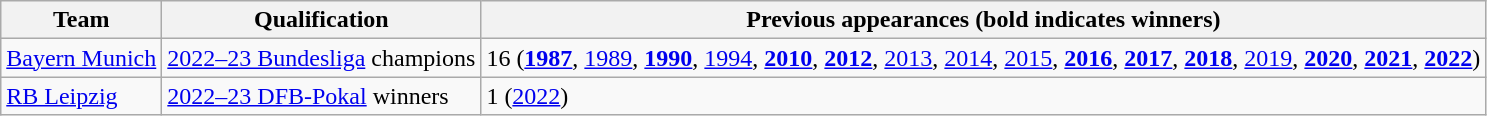<table class="wikitable">
<tr>
<th>Team</th>
<th>Qualification</th>
<th>Previous appearances (bold indicates winners)</th>
</tr>
<tr>
<td><a href='#'>Bayern Munich</a></td>
<td><a href='#'>2022–23 Bundesliga</a> champions</td>
<td>16 (<strong><a href='#'>1987</a></strong>, <a href='#'>1989</a>, <strong><a href='#'>1990</a></strong>, <a href='#'>1994</a>, <strong><a href='#'>2010</a></strong>, <strong><a href='#'>2012</a></strong>, <a href='#'>2013</a>, <a href='#'>2014</a>, <a href='#'>2015</a>, <strong><a href='#'>2016</a></strong>, <strong><a href='#'>2017</a></strong>, <strong><a href='#'>2018</a></strong>, <a href='#'>2019</a>, <strong><a href='#'>2020</a></strong>, <strong><a href='#'>2021</a></strong>, <strong><a href='#'>2022</a></strong>)</td>
</tr>
<tr>
<td><a href='#'>RB Leipzig</a></td>
<td><a href='#'>2022–23 DFB-Pokal</a> winners</td>
<td>1 (<a href='#'>2022</a>)</td>
</tr>
</table>
